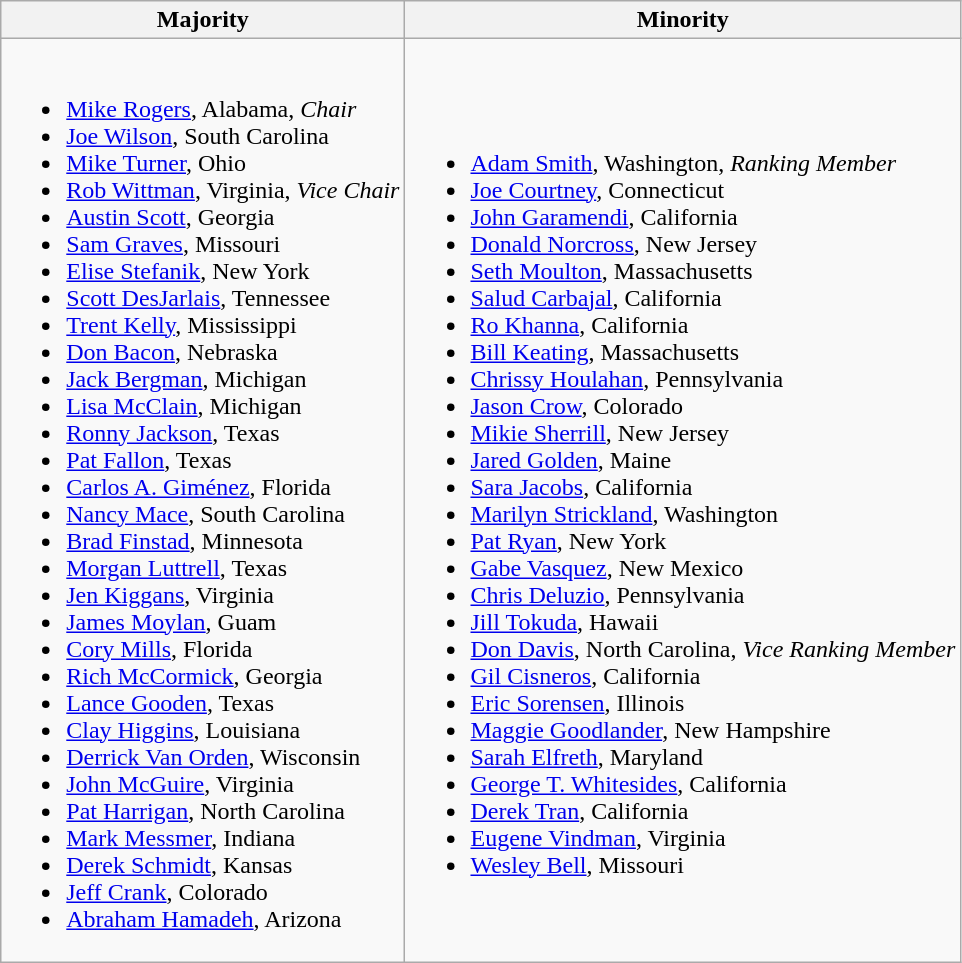<table class=wikitable>
<tr>
<th>Majority</th>
<th>Minority</th>
</tr>
<tr>
<td><br><ul><li><a href='#'>Mike Rogers</a>, Alabama, <em>Chair</em></li><li><a href='#'>Joe Wilson</a>, South Carolina</li><li><a href='#'>Mike Turner</a>, Ohio</li><li><a href='#'>Rob Wittman</a>, Virginia, <em>Vice Chair</em></li><li><a href='#'>Austin Scott</a>, Georgia</li><li><a href='#'>Sam Graves</a>, Missouri</li><li><a href='#'>Elise Stefanik</a>, New York</li><li><a href='#'>Scott DesJarlais</a>, Tennessee</li><li><a href='#'>Trent Kelly</a>, Mississippi</li><li><a href='#'>Don Bacon</a>, Nebraska</li><li><a href='#'>Jack Bergman</a>, Michigan</li><li><a href='#'>Lisa McClain</a>, Michigan</li><li><a href='#'>Ronny Jackson</a>, Texas</li><li><a href='#'>Pat Fallon</a>, Texas</li><li><a href='#'>Carlos A. Giménez</a>, Florida</li><li><a href='#'>Nancy Mace</a>, South Carolina</li><li><a href='#'>Brad Finstad</a>, Minnesota</li><li><a href='#'>Morgan Luttrell</a>, Texas</li><li><a href='#'>Jen Kiggans</a>, Virginia</li><li><a href='#'>James Moylan</a>, Guam</li><li><a href='#'>Cory Mills</a>, Florida</li><li><a href='#'>Rich McCormick</a>, Georgia</li><li><a href='#'>Lance Gooden</a>, Texas</li><li><a href='#'>Clay Higgins</a>, Louisiana</li><li><a href='#'>Derrick Van Orden</a>, Wisconsin</li><li><a href='#'>John McGuire</a>, Virginia</li><li><a href='#'>Pat Harrigan</a>, North Carolina</li><li><a href='#'>Mark Messmer</a>, Indiana</li><li><a href='#'>Derek Schmidt</a>, Kansas</li><li><a href='#'>Jeff Crank</a>, Colorado</li><li><a href='#'>Abraham Hamadeh</a>, Arizona</li></ul></td>
<td><br><ul><li><a href='#'>Adam Smith</a>, Washington, <em>Ranking Member</em></li><li><a href='#'>Joe Courtney</a>, Connecticut</li><li><a href='#'>John Garamendi</a>, California</li><li><a href='#'>Donald Norcross</a>, New Jersey</li><li><a href='#'>Seth Moulton</a>, Massachusetts</li><li><a href='#'>Salud Carbajal</a>, California</li><li><a href='#'>Ro Khanna</a>, California</li><li><a href='#'>Bill Keating</a>, Massachusetts</li><li><a href='#'>Chrissy Houlahan</a>, Pennsylvania</li><li><a href='#'>Jason Crow</a>, Colorado</li><li><a href='#'>Mikie Sherrill</a>, New Jersey</li><li><a href='#'>Jared Golden</a>, Maine</li><li><a href='#'>Sara Jacobs</a>, California</li><li><a href='#'>Marilyn Strickland</a>, Washington</li><li><a href='#'>Pat Ryan</a>, New York</li><li><a href='#'>Gabe Vasquez</a>, New Mexico</li><li><a href='#'>Chris Deluzio</a>, Pennsylvania</li><li><a href='#'>Jill Tokuda</a>, Hawaii</li><li><a href='#'>Don Davis</a>, North Carolina, <em>Vice Ranking Member</em></li><li><a href='#'>Gil Cisneros</a>, California</li><li><a href='#'>Eric Sorensen</a>, Illinois</li><li><a href='#'>Maggie Goodlander</a>, New Hampshire</li><li><a href='#'>Sarah Elfreth</a>, Maryland</li><li><a href='#'>George T. Whitesides</a>, California</li><li><a href='#'>Derek Tran</a>, California</li><li><a href='#'>Eugene Vindman</a>, Virginia</li><li><a href='#'>Wesley Bell</a>, Missouri</li></ul></td>
</tr>
</table>
